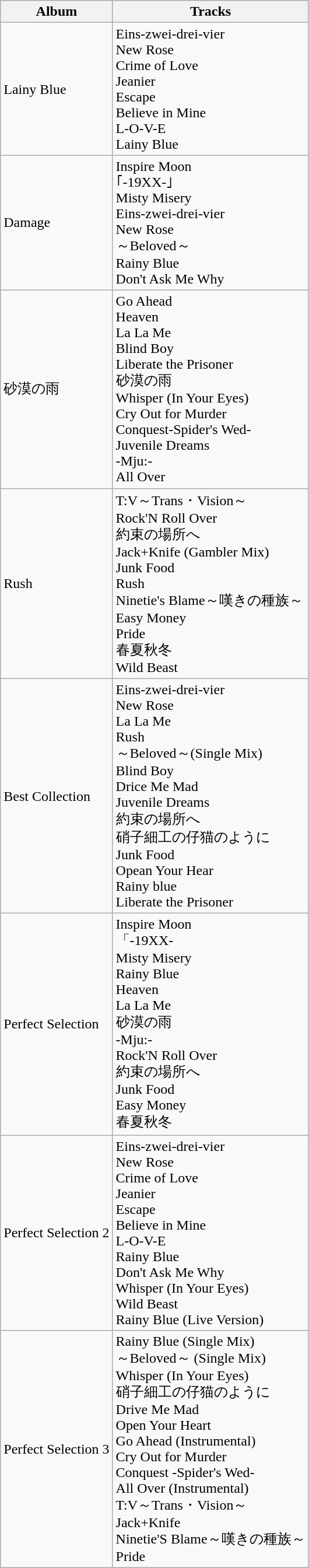<table class="wikitable" border="1">
<tr>
<th>Album</th>
<th>Tracks</th>
</tr>
<tr>
<td>Lainy Blue</td>
<td>Eins-zwei-drei-vier<br>New Rose<br>Crime of Love<br>Jeanier<br>Escape<br>Believe in Mine<br>L-O-V-E<br>Lainy Blue</td>
</tr>
<tr>
<td>Damage</td>
<td>Inspire Moon<br>｢-19XX-｣<br>Misty Misery<br>Eins-zwei-drei-vier<br>New Rose<br>～Beloved～<br>Rainy Blue<br>Don't Ask Me Why</td>
</tr>
<tr>
<td>砂漠の雨</td>
<td>Go Ahead<br>Heaven<br>La La Me<br>Blind Boy<br>Liberate the Prisoner<br>砂漠の雨<br>Whisper (In Your Eyes)<br>Cry Out for Murder<br>Conquest-Spider's Wed-<br>Juvenile Dreams<br>-Mju:-<br>All Over</td>
</tr>
<tr>
<td>Rush</td>
<td>T:V～Trans・Vision～<br>Rock'N Roll Over<br>約束の場所へ<br>Jack+Knife (Gambler Mix)<br>Junk Food<br>Rush<br>Ninetie's Blame～嘆きの種族～<br>Easy Money<br>Pride<br>春夏秋冬<br>Wild Beast</td>
</tr>
<tr>
<td>Best Collection</td>
<td>Eins-zwei-drei-vier<br>New Rose<br>La La Me<br>Rush<br>～Beloved～(Single Mix)<br>Blind Boy<br>Drice Me Mad<br>Juvenile Dreams<br>約束の場所へ<br>硝子細工の仔猫のように<br>Junk Food<br>Opean Your Hear<br>Rainy blue<br>Liberate the Prisoner</td>
</tr>
<tr>
<td>Perfect Selection</td>
<td>Inspire Moon<br>「-19XX-<br>Misty Misery<br>Rainy Blue<br>Heaven<br>La La Me<br>砂漠の雨<br>-Mju:-<br>Rock'N Roll Over<br>約束の場所へ<br>Junk Food<br>Easy Money<br>春夏秋冬</td>
</tr>
<tr>
<td>Perfect Selection 2</td>
<td>Eins-zwei-drei-vier<br>New Rose<br>Crime of Love<br>Jeanier<br>Escape<br>Believe in Mine<br>L-O-V-E<br>Rainy Blue<br>Don't Ask Me Why<br>Whisper (In Your Eyes)<br>Wild Beast<br>Rainy Blue (Live Version)</td>
</tr>
<tr>
<td>Perfect Selection 3</td>
<td>Rainy Blue (Single Mix)<br>～Beloved～ (Single Mix)<br>Whisper (In Your Eyes)<br>硝子細工の仔猫のように<br>Drive Me Mad<br>Open Your Heart<br>Go Ahead (Instrumental)<br>Cry Out for Murder<br>Conquest -Spider's Wed-<br>All Over (Instrumental)<br>T:V～Trans・Vision～<br>Jack+Knife<br>Ninetie'S Blame～嘆きの種族～<br>Pride</td>
</tr>
</table>
